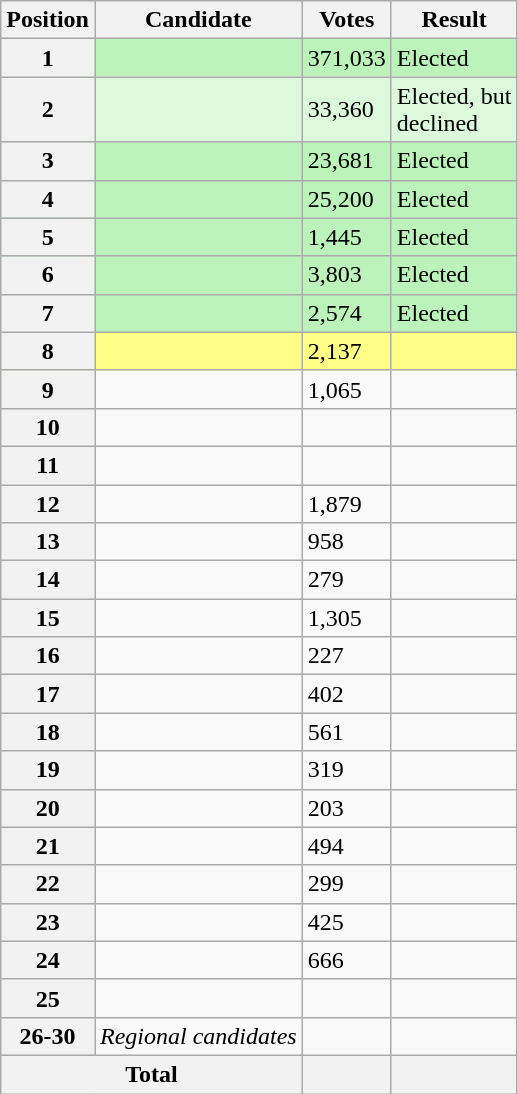<table class="wikitable sortable col3right">
<tr>
<th scope="col">Position</th>
<th scope="col">Candidate</th>
<th scope="col">Votes</th>
<th scope="col">Result</th>
</tr>
<tr bgcolor=bbf3bb>
<th scope="row">1</th>
<td></td>
<td>371,033</td>
<td>Elected</td>
</tr>
<tr bgcolor=dcf9dc>
<th scope="row">2</th>
<td></td>
<td>33,360</td>
<td>Elected, but<br>declined</td>
</tr>
<tr bgcolor=bbf3bb>
<th scope="row">3</th>
<td></td>
<td>23,681</td>
<td>Elected</td>
</tr>
<tr bgcolor=bbf3bb>
<th scope="row">4</th>
<td></td>
<td>25,200</td>
<td>Elected</td>
</tr>
<tr bgcolor=bbf3bb>
<th scope="row">5</th>
<td></td>
<td>1,445</td>
<td>Elected</td>
</tr>
<tr bgcolor=bbf3bb>
<th scope="row">6</th>
<td></td>
<td>3,803</td>
<td>Elected</td>
</tr>
<tr bgcolor=bbf3bb>
<th scope="row">7</th>
<td></td>
<td>2,574</td>
<td>Elected</td>
</tr>
<tr bgcolor=#FF8>
<th scope="row">8</th>
<td></td>
<td>2,137</td>
<td></td>
</tr>
<tr>
<th scope="row">9</th>
<td></td>
<td>1,065</td>
<td></td>
</tr>
<tr>
<th scope="row">10</th>
<td></td>
<td></td>
<td></td>
</tr>
<tr>
<th scope="row">11</th>
<td></td>
<td></td>
<td></td>
</tr>
<tr>
<th scope="row">12</th>
<td></td>
<td>1,879</td>
<td></td>
</tr>
<tr>
<th scope="row">13</th>
<td></td>
<td>958</td>
<td></td>
</tr>
<tr>
<th scope="row">14</th>
<td></td>
<td>279</td>
<td></td>
</tr>
<tr>
<th scope="row">15</th>
<td></td>
<td>1,305</td>
<td></td>
</tr>
<tr>
<th scope="row">16</th>
<td></td>
<td>227</td>
<td></td>
</tr>
<tr>
<th scope="row">17</th>
<td></td>
<td>402</td>
<td></td>
</tr>
<tr>
<th scope="row">18</th>
<td></td>
<td>561</td>
<td></td>
</tr>
<tr>
<th scope="row">19</th>
<td></td>
<td>319</td>
<td></td>
</tr>
<tr>
<th scope="row">20</th>
<td></td>
<td>203</td>
<td></td>
</tr>
<tr>
<th scope="row">21</th>
<td></td>
<td>494</td>
<td></td>
</tr>
<tr>
<th scope="row">22</th>
<td></td>
<td>299</td>
<td></td>
</tr>
<tr>
<th scope="row">23</th>
<td></td>
<td>425</td>
<td></td>
</tr>
<tr>
<th scope="row">24</th>
<td></td>
<td>666</td>
<td></td>
</tr>
<tr>
<th scope="row">25</th>
<td></td>
<td></td>
<td></td>
</tr>
<tr>
<th scope="row">26-30</th>
<td><em>Regional candidates</em></td>
<td></td>
<td></td>
</tr>
<tr class="sortbottom">
<th scope="row" colspan="2">Total</th>
<th></th>
<th></th>
</tr>
</table>
